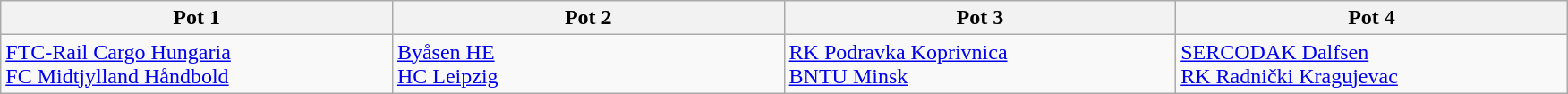<table class="wikitable">
<tr>
<th width=15%>Pot 1</th>
<th width=15%>Pot 2</th>
<th width=15%>Pot 3</th>
<th width=15%>Pot 4</th>
</tr>
<tr>
<td valign="top"> <a href='#'>FTC-Rail Cargo Hungaria</a><br> <a href='#'>FC Midtjylland Håndbold</a></td>
<td valign="top"> <a href='#'>Byåsen HE</a><br> <a href='#'>HC Leipzig</a></td>
<td valign="top"> <a href='#'>RK Podravka Koprivnica</a><br> <a href='#'>BNTU Minsk</a></td>
<td valign="top"> <a href='#'>SERCODAK Dalfsen</a><br> <a href='#'>RK Radnički Kragujevac</a></td>
</tr>
</table>
